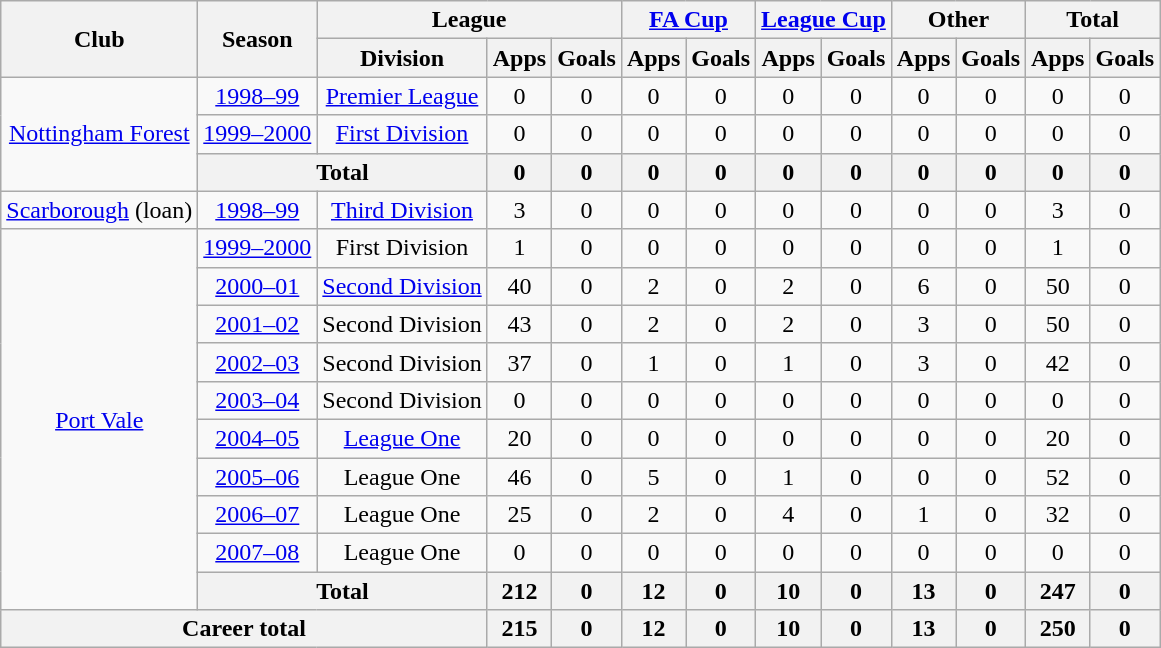<table class="wikitable" style="text-align:center">
<tr>
<th rowspan="2">Club</th>
<th rowspan="2">Season</th>
<th colspan="3">League</th>
<th colspan="2"><a href='#'>FA Cup</a></th>
<th colspan="2"><a href='#'>League Cup</a></th>
<th colspan="2">Other</th>
<th colspan="2">Total</th>
</tr>
<tr>
<th>Division</th>
<th>Apps</th>
<th>Goals</th>
<th>Apps</th>
<th>Goals</th>
<th>Apps</th>
<th>Goals</th>
<th>Apps</th>
<th>Goals</th>
<th>Apps</th>
<th>Goals</th>
</tr>
<tr>
<td rowspan="3"><a href='#'>Nottingham Forest</a></td>
<td><a href='#'>1998–99</a></td>
<td><a href='#'>Premier League</a></td>
<td>0</td>
<td>0</td>
<td>0</td>
<td>0</td>
<td>0</td>
<td>0</td>
<td>0</td>
<td>0</td>
<td>0</td>
<td>0</td>
</tr>
<tr>
<td><a href='#'>1999–2000</a></td>
<td><a href='#'>First Division</a></td>
<td>0</td>
<td>0</td>
<td>0</td>
<td>0</td>
<td>0</td>
<td>0</td>
<td>0</td>
<td>0</td>
<td>0</td>
<td>0</td>
</tr>
<tr>
<th colspan="2">Total</th>
<th>0</th>
<th>0</th>
<th>0</th>
<th>0</th>
<th>0</th>
<th>0</th>
<th>0</th>
<th>0</th>
<th>0</th>
<th>0</th>
</tr>
<tr>
<td><a href='#'>Scarborough</a> (loan)</td>
<td><a href='#'>1998–99</a></td>
<td><a href='#'>Third Division</a></td>
<td>3</td>
<td>0</td>
<td>0</td>
<td>0</td>
<td>0</td>
<td>0</td>
<td>0</td>
<td>0</td>
<td>3</td>
<td>0</td>
</tr>
<tr>
<td rowspan="10"><a href='#'>Port Vale</a></td>
<td><a href='#'>1999–2000</a></td>
<td>First Division</td>
<td>1</td>
<td>0</td>
<td>0</td>
<td>0</td>
<td>0</td>
<td>0</td>
<td>0</td>
<td>0</td>
<td>1</td>
<td>0</td>
</tr>
<tr>
<td><a href='#'>2000–01</a></td>
<td><a href='#'>Second Division</a></td>
<td>40</td>
<td>0</td>
<td>2</td>
<td>0</td>
<td>2</td>
<td>0</td>
<td>6</td>
<td>0</td>
<td>50</td>
<td>0</td>
</tr>
<tr>
<td><a href='#'>2001–02</a></td>
<td>Second Division</td>
<td>43</td>
<td>0</td>
<td>2</td>
<td>0</td>
<td>2</td>
<td>0</td>
<td>3</td>
<td>0</td>
<td>50</td>
<td>0</td>
</tr>
<tr>
<td><a href='#'>2002–03</a></td>
<td>Second Division</td>
<td>37</td>
<td>0</td>
<td>1</td>
<td>0</td>
<td>1</td>
<td>0</td>
<td>3</td>
<td>0</td>
<td>42</td>
<td>0</td>
</tr>
<tr>
<td><a href='#'>2003–04</a></td>
<td>Second Division</td>
<td>0</td>
<td>0</td>
<td>0</td>
<td>0</td>
<td>0</td>
<td>0</td>
<td>0</td>
<td>0</td>
<td>0</td>
<td>0</td>
</tr>
<tr>
<td><a href='#'>2004–05</a></td>
<td><a href='#'>League One</a></td>
<td>20</td>
<td>0</td>
<td>0</td>
<td>0</td>
<td>0</td>
<td>0</td>
<td>0</td>
<td>0</td>
<td>20</td>
<td>0</td>
</tr>
<tr>
<td><a href='#'>2005–06</a></td>
<td>League One</td>
<td>46</td>
<td>0</td>
<td>5</td>
<td>0</td>
<td>1</td>
<td>0</td>
<td>0</td>
<td>0</td>
<td>52</td>
<td>0</td>
</tr>
<tr>
<td><a href='#'>2006–07</a></td>
<td>League One</td>
<td>25</td>
<td>0</td>
<td>2</td>
<td>0</td>
<td>4</td>
<td>0</td>
<td>1</td>
<td>0</td>
<td>32</td>
<td>0</td>
</tr>
<tr>
<td><a href='#'>2007–08</a></td>
<td>League One</td>
<td>0</td>
<td>0</td>
<td>0</td>
<td>0</td>
<td>0</td>
<td>0</td>
<td>0</td>
<td>0</td>
<td>0</td>
<td>0</td>
</tr>
<tr>
<th colspan="2">Total</th>
<th>212</th>
<th>0</th>
<th>12</th>
<th>0</th>
<th>10</th>
<th>0</th>
<th>13</th>
<th>0</th>
<th>247</th>
<th>0</th>
</tr>
<tr>
<th colspan="3">Career total</th>
<th>215</th>
<th>0</th>
<th>12</th>
<th>0</th>
<th>10</th>
<th>0</th>
<th>13</th>
<th>0</th>
<th>250</th>
<th>0</th>
</tr>
</table>
